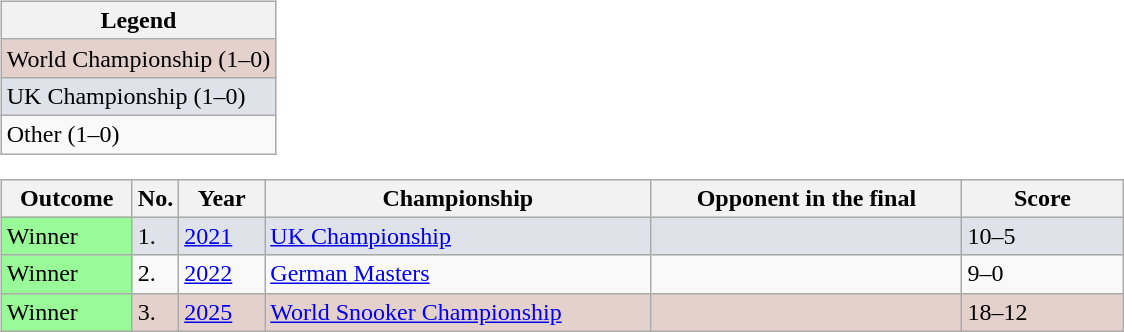<table width=100%>
<tr>
<td valign=top width=40% align=left><br><table class="wikitable">
<tr>
<th>Legend</th>
</tr>
<tr style="background:#E5D1CB;">
<td>World Championship (1–0)</td>
</tr>
<tr style="background:#DFE2E9;">
<td>UK Championship (1–0)</td>
</tr>
<tr>
<td>Other (1–0)</td>
</tr>
</table>
<table class="sortable wikitable">
<tr>
<th width="80">Outcome</th>
<th width="20">No.</th>
<th width="50">Year</th>
<th width="250">Championship</th>
<th width="200">Opponent in the final</th>
<th width="100">Score</th>
</tr>
<tr bgcolor="dfe2e9">
<td style="background:#98FB98">Winner</td>
<td>1.</td>
<td><a href='#'>2021</a></td>
<td><a href='#'>UK Championship</a></td>
<td></td>
<td>10–5</td>
</tr>
<tr>
<td style="background:#98FB98">Winner</td>
<td>2.</td>
<td><a href='#'>2022</a></td>
<td><a href='#'>German Masters</a></td>
<td></td>
<td>9–0</td>
</tr>
<tr style="background:#E5D1CB;">
<td style="background:#98FB98">Winner</td>
<td>3.</td>
<td><a href='#'>2025</a></td>
<td><a href='#'>World Snooker Championship</a></td>
<td></td>
<td>18–12</td>
</tr>
</table>
</td>
</tr>
</table>
